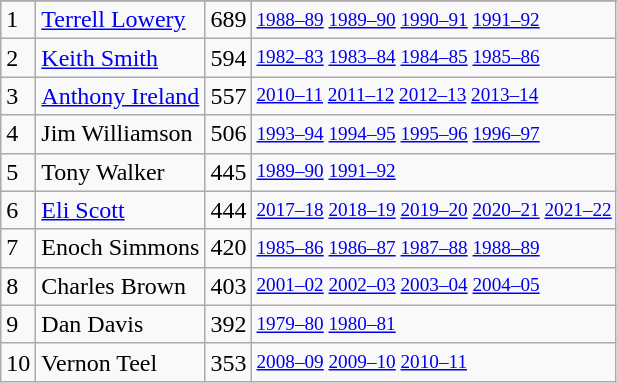<table class="wikitable">
<tr>
</tr>
<tr>
<td>1</td>
<td><a href='#'>Terrell Lowery</a></td>
<td>689</td>
<td style="font-size:80%;"><a href='#'>1988–89</a> <a href='#'>1989–90</a> <a href='#'>1990–91</a> <a href='#'>1991–92</a></td>
</tr>
<tr>
<td>2</td>
<td><a href='#'>Keith Smith</a></td>
<td>594</td>
<td style="font-size:80%;"><a href='#'>1982–83</a> <a href='#'>1983–84</a> <a href='#'>1984–85</a> <a href='#'>1985–86</a></td>
</tr>
<tr>
<td>3</td>
<td><a href='#'>Anthony Ireland</a></td>
<td>557</td>
<td style="font-size:80%;"><a href='#'>2010–11</a> <a href='#'>2011–12</a> <a href='#'>2012–13</a> <a href='#'>2013–14</a></td>
</tr>
<tr>
<td>4</td>
<td>Jim Williamson</td>
<td>506</td>
<td style="font-size:80%;"><a href='#'>1993–94</a> <a href='#'>1994–95</a> <a href='#'>1995–96</a> <a href='#'>1996–97</a></td>
</tr>
<tr>
<td>5</td>
<td>Tony Walker</td>
<td>445</td>
<td style="font-size:80%;"><a href='#'>1989–90</a> <a href='#'>1991–92</a></td>
</tr>
<tr>
<td>6</td>
<td><a href='#'>Eli Scott</a></td>
<td>444</td>
<td style="font-size:80%;"><a href='#'>2017–18</a> <a href='#'>2018–19</a> <a href='#'>2019–20</a> <a href='#'>2020–21</a> <a href='#'>2021–22</a></td>
</tr>
<tr>
<td>7</td>
<td>Enoch Simmons</td>
<td>420</td>
<td style="font-size:80%;"><a href='#'>1985–86</a> <a href='#'>1986–87</a> <a href='#'>1987–88</a> <a href='#'>1988–89</a></td>
</tr>
<tr>
<td>8</td>
<td>Charles Brown</td>
<td>403</td>
<td style="font-size:80%;"><a href='#'>2001–02</a> <a href='#'>2002–03</a> <a href='#'>2003–04</a> <a href='#'>2004–05</a></td>
</tr>
<tr>
<td>9</td>
<td>Dan Davis</td>
<td>392</td>
<td style="font-size:80%;"><a href='#'>1979–80</a> <a href='#'>1980–81</a></td>
</tr>
<tr>
<td>10</td>
<td>Vernon Teel</td>
<td>353</td>
<td style="font-size:80%;"><a href='#'>2008–09</a> <a href='#'>2009–10</a> <a href='#'>2010–11</a></td>
</tr>
</table>
